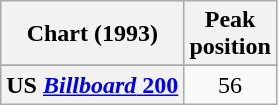<table class="wikitable sortable plainrowheaders">
<tr>
<th>Chart (1993)</th>
<th>Peak<br>position</th>
</tr>
<tr>
</tr>
<tr>
</tr>
<tr>
</tr>
<tr>
</tr>
<tr>
</tr>
<tr>
</tr>
<tr>
</tr>
<tr>
<th scope="row">US <a href='#'><em>Billboard</em> 200</a></th>
<td style="text-align:center;">56</td>
</tr>
</table>
